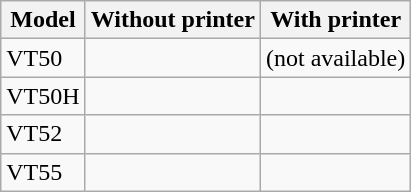<table class="wikitable">
<tr>
<th>Model</th>
<th>Without printer</th>
<th>With printer</th>
</tr>
<tr>
<td>VT50</td>
<td></td>
<td>(not available)</td>
</tr>
<tr>
<td>VT50H</td>
<td></td>
<td></td>
</tr>
<tr>
<td>VT52</td>
<td></td>
<td></td>
</tr>
<tr>
<td>VT55</td>
<td></td>
<td></td>
</tr>
</table>
